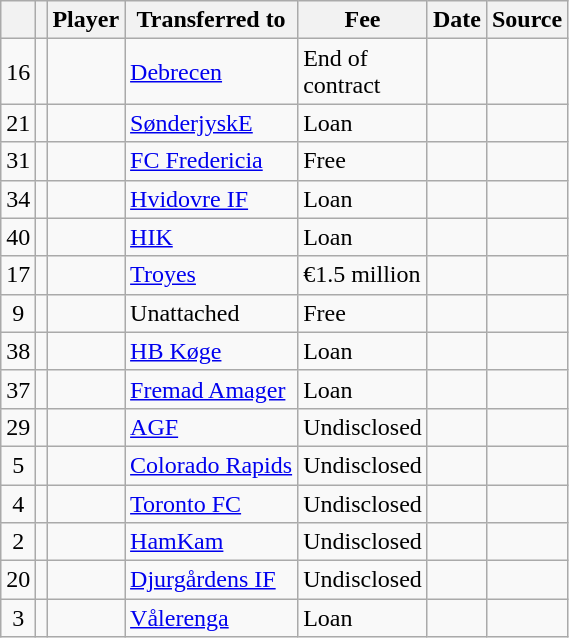<table class="wikitable plainrowheaders sortable">
<tr>
<th></th>
<th></th>
<th scope=col>Player</th>
<th>Transferred to</th>
<th !scope=col; style="width: 65px;">Fee</th>
<th scope=col>Date</th>
<th scope=col>Source</th>
</tr>
<tr>
<td align="center">16</td>
<td align="center"></td>
<td></td>
<td> <a href='#'>Debrecen</a></td>
<td>End of contract</td>
<td></td>
<td></td>
</tr>
<tr>
<td align="center">21</td>
<td align="center"></td>
<td></td>
<td> <a href='#'>SønderjyskE</a></td>
<td>Loan</td>
<td></td>
<td></td>
</tr>
<tr>
<td align="center">31</td>
<td align="center"></td>
<td></td>
<td> <a href='#'>FC Fredericia</a></td>
<td>Free</td>
<td></td>
<td></td>
</tr>
<tr>
<td align=center>34</td>
<td align=center></td>
<td></td>
<td> <a href='#'>Hvidovre IF</a></td>
<td>Loan</td>
<td></td>
<td></td>
</tr>
<tr>
<td align=center>40</td>
<td align=center></td>
<td></td>
<td> <a href='#'>HIK</a></td>
<td>Loan</td>
<td></td>
<td></td>
</tr>
<tr>
<td align=center>17</td>
<td align=center></td>
<td></td>
<td> <a href='#'>Troyes</a></td>
<td>€1.5 million</td>
<td></td>
<td></td>
</tr>
<tr>
<td align=center>9</td>
<td align=center></td>
<td></td>
<td>Unattached</td>
<td>Free</td>
<td></td>
<td></td>
</tr>
<tr>
<td align=center>38</td>
<td align=center></td>
<td></td>
<td> <a href='#'>HB Køge</a></td>
<td>Loan</td>
<td></td>
<td></td>
</tr>
<tr>
<td align=center>37</td>
<td align=center></td>
<td></td>
<td> <a href='#'>Fremad Amager</a></td>
<td>Loan</td>
<td></td>
<td></td>
</tr>
<tr>
<td align=center>29</td>
<td align=center></td>
<td></td>
<td> <a href='#'>AGF</a></td>
<td>Undisclosed</td>
<td></td>
<td></td>
</tr>
<tr>
<td align=center>5</td>
<td align=center></td>
<td></td>
<td> <a href='#'>Colorado Rapids</a></td>
<td>Undisclosed</td>
<td></td>
<td></td>
</tr>
<tr>
<td align=center>4</td>
<td align=center></td>
<td></td>
<td> <a href='#'>Toronto FC</a></td>
<td>Undisclosed</td>
<td></td>
<td></td>
</tr>
<tr>
<td align=center>2</td>
<td align=center></td>
<td></td>
<td> <a href='#'>HamKam</a></td>
<td>Undisclosed</td>
<td></td>
<td></td>
</tr>
<tr>
<td align=center>20</td>
<td align=center></td>
<td></td>
<td> <a href='#'>Djurgårdens IF</a></td>
<td>Undisclosed</td>
<td></td>
<td></td>
</tr>
<tr>
<td align=center>3</td>
<td align=center></td>
<td></td>
<td> <a href='#'>Vålerenga</a></td>
<td>Loan</td>
<td></td>
<td></td>
</tr>
</table>
